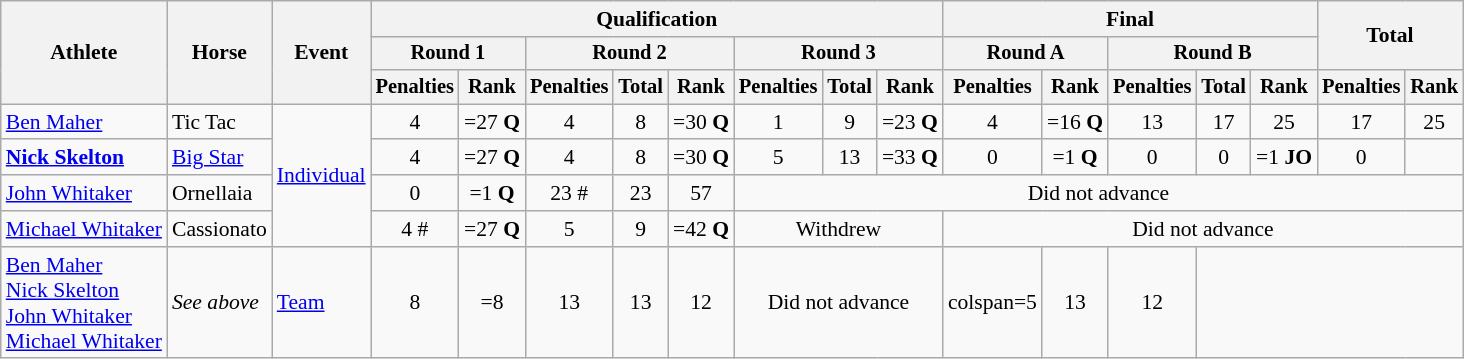<table class="wikitable" style="font-size:90%">
<tr>
<th rowspan="3">Athlete</th>
<th rowspan="3">Horse</th>
<th rowspan="3">Event</th>
<th colspan="8">Qualification</th>
<th colspan="5">Final</th>
<th rowspan=2 colspan="2">Total</th>
</tr>
<tr style="font-size:95%">
<th colspan="2">Round 1</th>
<th colspan="3">Round 2</th>
<th colspan="3">Round 3</th>
<th colspan="2">Round A</th>
<th colspan="3">Round B</th>
</tr>
<tr style="font-size:95%">
<th>Penalties</th>
<th>Rank</th>
<th>Penalties</th>
<th>Total</th>
<th>Rank</th>
<th>Penalties</th>
<th>Total</th>
<th>Rank</th>
<th>Penalties</th>
<th>Rank</th>
<th>Penalties</th>
<th>Total</th>
<th>Rank</th>
<th>Penalties</th>
<th>Rank</th>
</tr>
<tr align=center>
<td align=left><a href='#'>Ben Maher</a></td>
<td align=left>Tic Tac</td>
<td style="text-align:left;" rowspan="4"><a href='#'>Individual</a></td>
<td>4</td>
<td>=27 <strong>Q</strong></td>
<td>4</td>
<td>8</td>
<td>=30 <strong>Q</strong></td>
<td>1</td>
<td>9</td>
<td>=23 <strong>Q</strong></td>
<td>4</td>
<td>=16 <strong>Q</strong></td>
<td>13</td>
<td>17</td>
<td>25</td>
<td>17</td>
<td>25</td>
</tr>
<tr align=center>
<td align=left><strong><a href='#'>Nick Skelton</a></strong></td>
<td align=left><a href='#'>Big Star</a></td>
<td>4</td>
<td>=27 <strong>Q</strong></td>
<td>4</td>
<td>8</td>
<td>=30 <strong>Q</strong></td>
<td>5</td>
<td>13</td>
<td>=33 <strong>Q</strong></td>
<td>0</td>
<td>=1 <strong>Q</strong></td>
<td>0</td>
<td>0</td>
<td>=1 <strong>JO</strong></td>
<td>0</td>
<td></td>
</tr>
<tr align=center>
<td align=left><a href='#'>John Whitaker</a></td>
<td align=left>Ornellaia</td>
<td>0</td>
<td>=1 <strong>Q</strong></td>
<td>23 #</td>
<td>23</td>
<td>57</td>
<td colspan=10>Did not advance</td>
</tr>
<tr align=center>
<td align=left><a href='#'>Michael Whitaker</a></td>
<td align=left>Cassionato</td>
<td>4 #</td>
<td>=27 <strong>Q</strong></td>
<td>5</td>
<td>9</td>
<td>=42 <strong>Q</strong></td>
<td colspan=3>Withdrew</td>
<td colspan=7>Did not advance</td>
</tr>
<tr align=center>
<td align=left><a href='#'>Ben Maher</a><br><a href='#'>Nick Skelton</a><br><a href='#'>John Whitaker</a><br><a href='#'>Michael Whitaker</a></td>
<td align=left><em>See above</em></td>
<td align=left><a href='#'>Team</a></td>
<td>8</td>
<td>=8</td>
<td>13</td>
<td>13</td>
<td>12</td>
<td colspan=3>Did not advance</td>
<td>colspan=5 </td>
<td>13</td>
<td>12</td>
</tr>
</table>
